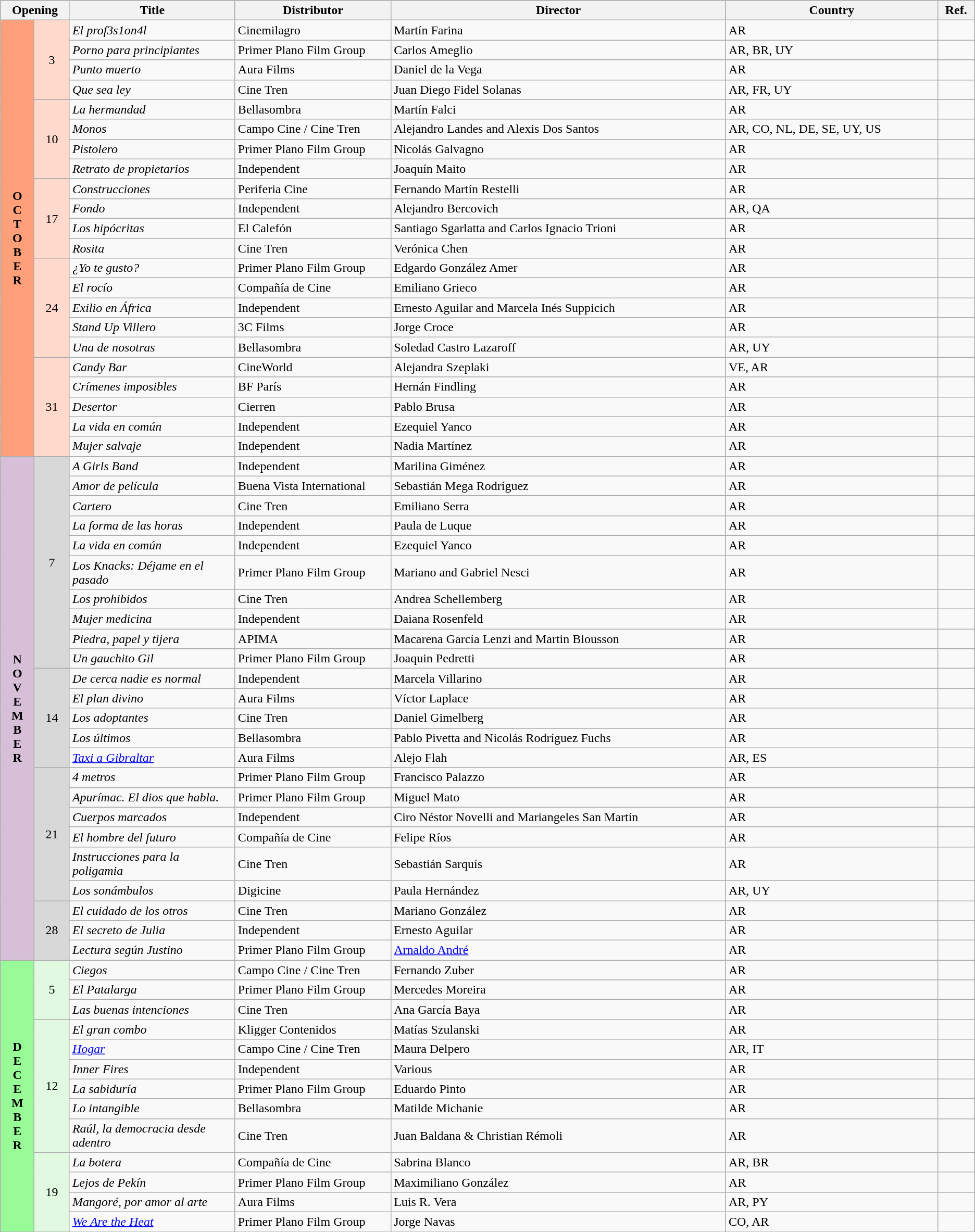<table class="wikitable sortable">
<tr style="background:#b0e0e6; text-align:center;">
<th colspan="2">Opening</th>
<th style="width:17%;">Title</th>
<th style="width:16%;">Distributor</th>
<th>Director</th>
<th>Country</th>
<th>Ref.</th>
</tr>
<tr>
<th rowspan="22" style="text-align:center; background:#ffa07a; textcolor:#000;">O<br>C<br>T<br>O<br>B<br>E<br>R</th>
<td rowspan="4" style="text-align:center; background:#ffdacc;">3</td>
<td><em>El prof3s1on4l</em></td>
<td>Cinemilagro</td>
<td>Martín Farina</td>
<td>AR</td>
<td></td>
</tr>
<tr>
<td><em>Porno para principiantes</em></td>
<td>Primer Plano Film Group</td>
<td>Carlos Ameglio</td>
<td>AR, BR, UY</td>
<td></td>
</tr>
<tr>
<td><em>Punto muerto</em></td>
<td>Aura Films</td>
<td>Daniel de la Vega</td>
<td>AR</td>
<td></td>
</tr>
<tr>
<td><em>Que sea ley</em></td>
<td>Cine Tren</td>
<td>Juan Diego Fidel Solanas</td>
<td>AR, FR, UY</td>
<td></td>
</tr>
<tr>
<td rowspan="4" style="text-align:center; background:#ffdacc;">10</td>
<td><em>La hermandad</em></td>
<td>Bellasombra</td>
<td>Martín Falci</td>
<td>AR</td>
<td></td>
</tr>
<tr>
<td><em>Monos</em></td>
<td>Campo Cine / Cine Tren </td>
<td>Alejandro Landes and Alexis Dos Santos</td>
<td>AR, CO, NL, DE, SE, UY, US</td>
<td></td>
</tr>
<tr>
<td><em>Pistolero</em></td>
<td>Primer Plano Film Group</td>
<td>Nicolás Galvagno</td>
<td>AR</td>
<td></td>
</tr>
<tr>
<td><em>Retrato de propietarios</em></td>
<td>Independent</td>
<td>Joaquín Maito</td>
<td>AR</td>
<td></td>
</tr>
<tr>
<td rowspan="4" style="text-align:center; background:#ffdacc;">17</td>
<td><em>Construcciones</em></td>
<td>Periferia Cine</td>
<td>Fernando Martín Restelli</td>
<td>AR</td>
<td></td>
</tr>
<tr>
<td><em>Fondo</em></td>
<td>Independent</td>
<td>Alejandro Bercovich</td>
<td>AR, QA</td>
<td></td>
</tr>
<tr>
<td><em>Los hipócritas</em></td>
<td>El Calefón</td>
<td>Santiago Sgarlatta and Carlos Ignacio Trioni</td>
<td>AR</td>
<td></td>
</tr>
<tr>
<td><em>Rosita</em></td>
<td>Cine Tren</td>
<td>Verónica Chen</td>
<td>AR</td>
<td></td>
</tr>
<tr>
<td rowspan="5" style="text-align:center; background:#ffdacc;">24</td>
<td><em>¿Yo te gusto?</em></td>
<td>Primer Plano Film Group</td>
<td>Edgardo González Amer</td>
<td>AR</td>
<td></td>
</tr>
<tr>
<td><em>El rocío</em></td>
<td>Compañía de Cine</td>
<td>Emiliano Grieco</td>
<td>AR</td>
<td></td>
</tr>
<tr>
<td><em>Exilio en África</em></td>
<td>Independent</td>
<td>Ernesto Aguilar and Marcela Inés Suppicich</td>
<td>AR</td>
<td></td>
</tr>
<tr>
<td><em>Stand Up Villero</em></td>
<td>3C Films</td>
<td>Jorge Croce</td>
<td>AR</td>
<td></td>
</tr>
<tr>
<td><em>Una de nosotras</em></td>
<td>Bellasombra</td>
<td>Soledad Castro Lazaroff</td>
<td>AR, UY</td>
<td></td>
</tr>
<tr>
<td rowspan="5" style="text-align:center; background:#ffdacc;">31</td>
<td><em>Candy Bar</em></td>
<td>CineWorld</td>
<td>Alejandra Szeplaki</td>
<td>VE, AR</td>
<td></td>
</tr>
<tr>
<td><em>Crímenes imposibles</em></td>
<td>BF París</td>
<td>Hernán Findling</td>
<td>AR</td>
<td></td>
</tr>
<tr>
<td><em>Desertor</em></td>
<td>Cierren</td>
<td>Pablo Brusa</td>
<td>AR</td>
<td></td>
</tr>
<tr>
<td><em>La vida en común</em></td>
<td>Independent</td>
<td>Ezequiel Yanco</td>
<td>AR</td>
<td></td>
</tr>
<tr>
<td><em>Mujer salvaje</em></td>
<td>Independent</td>
<td>Nadia Martínez</td>
<td>AR</td>
<td></td>
</tr>
<tr>
<th rowspan="24" style="text-align:center; background:thistle; textcolor:#000;">N<br>O<br>V<br>E<br>M<br>B<br>E<br>R</th>
<td rowspan="10" style="text-align:center; background:#d8d8d8;">7</td>
<td><em>A Girls Band</em></td>
<td>Independent</td>
<td>Marilina Giménez</td>
<td>AR</td>
<td></td>
</tr>
<tr>
<td><em>Amor de película</em></td>
<td>Buena Vista International</td>
<td>Sebastián Mega Rodríguez</td>
<td>AR</td>
<td></td>
</tr>
<tr>
<td><em>Cartero</em></td>
<td>Cine Tren </td>
<td>Emiliano Serra</td>
<td>AR</td>
<td></td>
</tr>
<tr>
<td><em>La forma de las horas</em></td>
<td>Independent</td>
<td>Paula de Luque</td>
<td>AR</td>
<td></td>
</tr>
<tr>
<td><em>La vida en común</em></td>
<td>Independent</td>
<td>Ezequiel Yanco</td>
<td>AR</td>
<td></td>
</tr>
<tr>
<td><em>Los Knacks: Déjame en el pasado</em></td>
<td>Primer Plano Film Group</td>
<td>Mariano and Gabriel Nesci</td>
<td>AR</td>
<td></td>
</tr>
<tr>
<td><em>Los prohibidos</em></td>
<td>Cine Tren </td>
<td>Andrea Schellemberg</td>
<td>AR</td>
<td></td>
</tr>
<tr>
<td><em>Mujer medicina</em></td>
<td>Independent</td>
<td>Daiana Rosenfeld</td>
<td>AR</td>
<td></td>
</tr>
<tr>
<td><em>Piedra, papel y tijera</em></td>
<td>APIMA</td>
<td>Macarena García Lenzi and Martin Blousson</td>
<td>AR</td>
<td></td>
</tr>
<tr>
<td><em>Un gauchito Gil</em></td>
<td>Primer Plano Film Group</td>
<td>Joaquin Pedretti</td>
<td>AR</td>
<td></td>
</tr>
<tr>
<td rowspan="5" style="text-align:center; background:#d8d8d8;">14</td>
<td><em>De cerca nadie es normal</em></td>
<td>Independent</td>
<td>Marcela Villarino</td>
<td>AR</td>
<td></td>
</tr>
<tr>
<td><em>El plan divino</em></td>
<td>Aura Films</td>
<td>Víctor Laplace</td>
<td>AR</td>
<td></td>
</tr>
<tr>
<td><em>Los adoptantes</em></td>
<td>Cine Tren</td>
<td>Daniel Gimelberg</td>
<td>AR</td>
<td></td>
</tr>
<tr>
<td><em>Los últimos</em></td>
<td>Bellasombra</td>
<td>Pablo Pivetta and Nicolás Rodríguez Fuchs</td>
<td>AR</td>
<td></td>
</tr>
<tr>
<td><em><a href='#'>Taxi a Gibraltar</a></em></td>
<td>Aura Films</td>
<td>Alejo Flah</td>
<td>AR, ES</td>
<td></td>
</tr>
<tr>
<td rowspan="6" style="text-align:center; background:#d8d8d8;">21</td>
<td><em>4 metros</em></td>
<td>Primer Plano Film Group</td>
<td>Francisco Palazzo</td>
<td>AR</td>
<td></td>
</tr>
<tr>
<td><em>Apurímac. El dios que habla.</em></td>
<td>Primer Plano Film Group</td>
<td>Miguel Mato</td>
<td>AR</td>
<td></td>
</tr>
<tr>
<td><em>Cuerpos marcados</em></td>
<td>Independent</td>
<td>Ciro Néstor Novelli and Mariangeles San Martín</td>
<td>AR</td>
<td></td>
</tr>
<tr>
<td><em>El hombre del futuro</em></td>
<td>Compañía de Cine</td>
<td>Felipe Ríos</td>
<td>AR</td>
<td></td>
</tr>
<tr>
<td><em>Instrucciones para la poligamia</em></td>
<td>Cine Tren</td>
<td>Sebastián Sarquís</td>
<td>AR</td>
<td></td>
</tr>
<tr>
<td><em>Los sonámbulos</em></td>
<td>Digicine</td>
<td>Paula Hernández</td>
<td>AR, UY</td>
<td></td>
</tr>
<tr>
<td rowspan="3" style="text-align:center; background:#d8d8d8;">28</td>
<td><em>El cuidado de los otros</em></td>
<td>Cine Tren</td>
<td>Mariano González</td>
<td>AR</td>
<td></td>
</tr>
<tr>
<td><em>El secreto de Julia</em></td>
<td>Independent</td>
<td>Ernesto Aguilar</td>
<td>AR</td>
<td></td>
</tr>
<tr>
<td><em>Lectura según Justino</em></td>
<td>Primer Plano Film Group</td>
<td><a href='#'>Arnaldo André</a></td>
<td>AR</td>
<td></td>
</tr>
<tr>
<th rowspan="13" style="text-align:center; background:#98fb98; textcolor:#000;">D<br>E<br>C<br>E<br>M<br>B<br>E<br>R</th>
<td rowspan="3" style="text-align:center; background:#e0f9e0;">5</td>
<td><em>Ciegos</em></td>
<td>Campo Cine / Cine Tren </td>
<td>Fernando Zuber</td>
<td>AR</td>
<td></td>
</tr>
<tr>
<td><em>El Patalarga</em></td>
<td>Primer Plano Film Group</td>
<td>Mercedes Moreira</td>
<td>AR</td>
<td></td>
</tr>
<tr>
<td><em>Las buenas intenciones</em></td>
<td>Cine Tren</td>
<td>Ana García Baya</td>
<td>AR</td>
<td></td>
</tr>
<tr>
<td rowspan="6" style="text-align:center; background:#e0f9e0;">12</td>
<td><em>El gran combo</em></td>
<td>Kligger Contenidos</td>
<td>Matías Szulanski</td>
<td>AR</td>
<td></td>
</tr>
<tr>
<td><em><a href='#'>Hogar</a></em></td>
<td>Campo Cine / Cine Tren </td>
<td>Maura Delpero</td>
<td>AR, IT</td>
<td></td>
</tr>
<tr>
<td><em>Inner Fires</em></td>
<td>Independent</td>
<td>Various</td>
<td>AR</td>
<td></td>
</tr>
<tr>
<td><em>La sabiduría</em></td>
<td>Primer Plano Film Group</td>
<td>Eduardo Pinto</td>
<td>AR</td>
<td></td>
</tr>
<tr>
<td><em>Lo intangible</em></td>
<td>Bellasombra</td>
<td>Matilde Michanie</td>
<td>AR</td>
<td></td>
</tr>
<tr>
<td><em>Raúl, la democracia desde adentro</em></td>
<td>Cine Tren</td>
<td>Juan Baldana & Christian Rémoli</td>
<td>AR</td>
<td></td>
</tr>
<tr>
<td rowspan="4" style="text-align:center; background:#e0f9e0;">19</td>
<td><em>La botera</em></td>
<td>Compañía de Cine</td>
<td>Sabrina Blanco</td>
<td>AR, BR</td>
<td></td>
</tr>
<tr>
<td><em>Lejos de Pekín</em></td>
<td>Primer Plano Film Group</td>
<td>Maximiliano González</td>
<td>AR</td>
<td></td>
</tr>
<tr>
<td><em>Mangoré, por amor al arte</em></td>
<td>Aura Films</td>
<td>Luis R. Vera</td>
<td>AR, PY</td>
<td></td>
</tr>
<tr>
<td><em><a href='#'>We Are the Heat</a></em></td>
<td>Primer Plano Film Group</td>
<td>Jorge Navas</td>
<td>CO, AR</td>
<td></td>
</tr>
<tr>
</tr>
</table>
